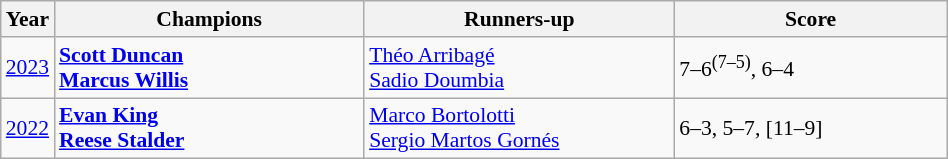<table class="wikitable" style="font-size:90%">
<tr>
<th>Year</th>
<th style="width:200px;">Champions</th>
<th style="width:200px;">Runners-up</th>
<th style="width:175px;">Score</th>
</tr>
<tr>
<td><a href='#'>2023</a></td>
<td> <strong><a href='#'>Scott Duncan</a></strong><br> <strong><a href='#'>Marcus Willis</a></strong></td>
<td> <a href='#'>Théo Arribagé</a><br> <a href='#'>Sadio Doumbia</a></td>
<td>7–6<sup>(7–5)</sup>, 6–4</td>
</tr>
<tr>
<td><a href='#'>2022</a></td>
<td> <strong><a href='#'>Evan King</a></strong><br> <strong><a href='#'>Reese Stalder</a></strong></td>
<td> <a href='#'>Marco Bortolotti</a><br> <a href='#'>Sergio Martos Gornés</a></td>
<td>6–3, 5–7, [11–9]</td>
</tr>
</table>
